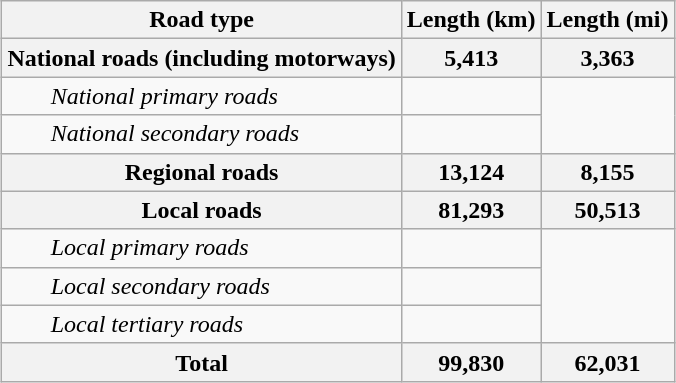<table class="wikitable plainrowheaders" style="margin:auto">
<tr>
<th>Road type</th>
<th>Length (km)</th>
<th>Length (mi)</th>
</tr>
<tr>
<th scope=row><strong>National roads</strong> (including motorways)</th>
<th align=right>5,413</th>
<th align=right>3,363</th>
</tr>
<tr>
<td style="padding-left: 2em;"><em>National primary roads</em></td>
<td></td>
</tr>
<tr>
<td style="padding-left: 2em;"><em>National secondary roads</em></td>
<td></td>
</tr>
<tr>
<th scope=row><strong>Regional roads</strong></th>
<th>13,124</th>
<th>8,155</th>
</tr>
<tr>
<th scope=row><strong>Local roads</strong></th>
<th>81,293</th>
<th>50,513</th>
</tr>
<tr>
<td style="padding-left: 2em;"><em>Local primary roads</em></td>
<td></td>
</tr>
<tr>
<td style="padding-left: 2em;"><em>Local secondary roads</em></td>
<td></td>
</tr>
<tr>
<td style="padding-left: 2em;"><em>Local tertiary roads</em></td>
<td></td>
</tr>
<tr>
<th>Total</th>
<th>99,830</th>
<th>62,031</th>
</tr>
</table>
